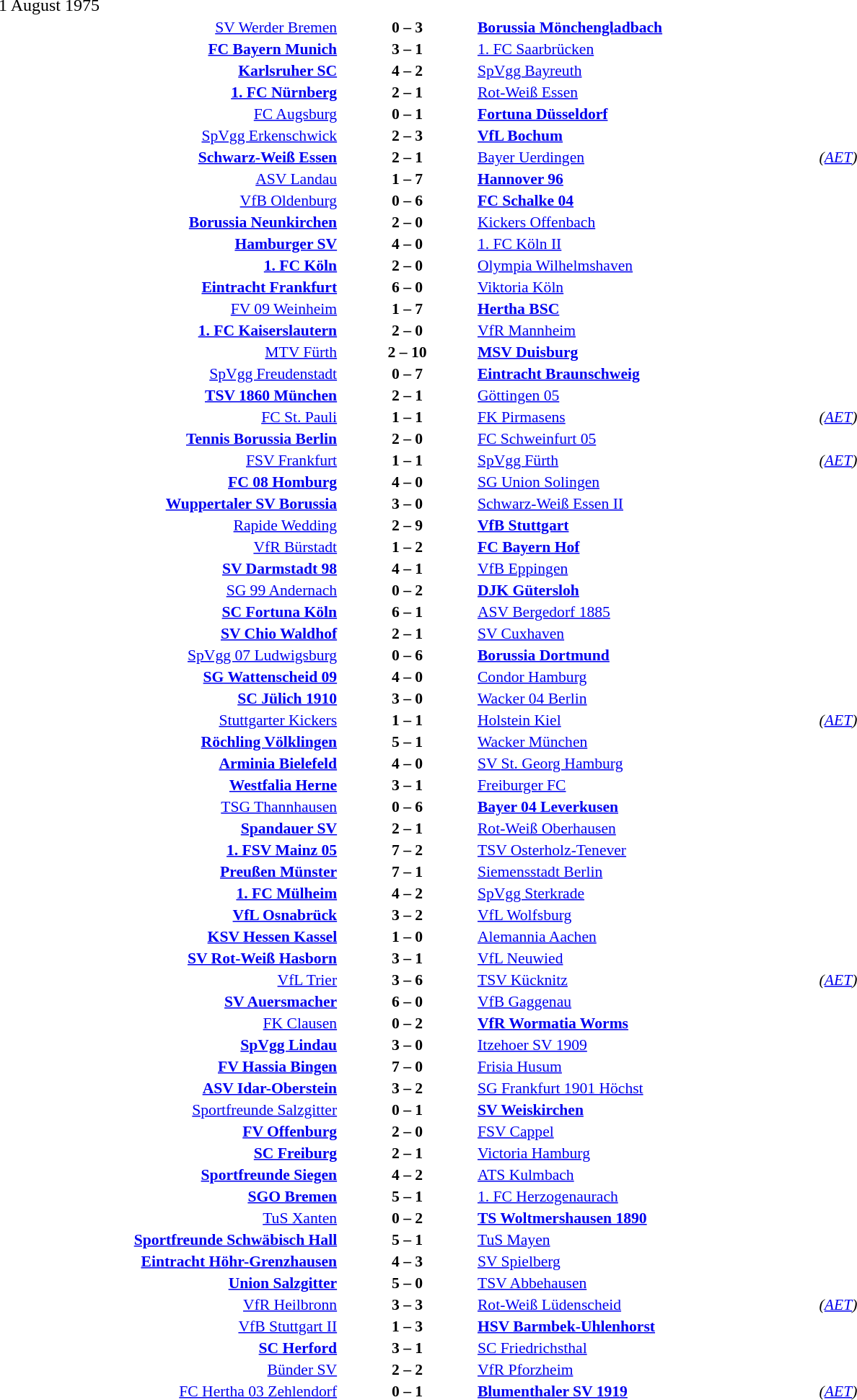<table width=100% cellspacing=1>
<tr>
<th width=25%></th>
<th width=10%></th>
<th width=25%></th>
<th></th>
</tr>
<tr>
<td>1 August 1975</td>
</tr>
<tr style=font-size:90%>
<td align=right><a href='#'>SV Werder Bremen</a></td>
<td align=center><strong>0 – 3</strong></td>
<td><strong><a href='#'>Borussia Mönchengladbach</a></strong></td>
</tr>
<tr style=font-size:90%>
<td align=right><strong><a href='#'>FC Bayern Munich</a></strong></td>
<td align=center><strong>3 – 1</strong></td>
<td><a href='#'>1. FC Saarbrücken</a></td>
</tr>
<tr style=font-size:90%>
<td align=right><strong><a href='#'>Karlsruher SC</a></strong></td>
<td align=center><strong>4 – 2</strong></td>
<td><a href='#'>SpVgg Bayreuth</a></td>
</tr>
<tr style=font-size:90%>
<td align=right><strong><a href='#'>1. FC Nürnberg</a></strong></td>
<td align=center><strong>2 – 1</strong></td>
<td><a href='#'>Rot-Weiß Essen</a></td>
</tr>
<tr style=font-size:90%>
<td align=right><a href='#'>FC Augsburg</a></td>
<td align=center><strong>0 – 1</strong></td>
<td><strong><a href='#'>Fortuna Düsseldorf</a></strong></td>
</tr>
<tr style=font-size:90%>
<td align=right><a href='#'>SpVgg Erkenschwick</a></td>
<td align=center><strong>2 – 3</strong></td>
<td><strong><a href='#'>VfL Bochum</a></strong></td>
</tr>
<tr style=font-size:90%>
<td align=right><strong><a href='#'>Schwarz-Weiß Essen</a></strong></td>
<td align=center><strong>2 – 1</strong></td>
<td><a href='#'>Bayer Uerdingen</a></td>
<td><em>(<a href='#'>AET</a>)</em></td>
</tr>
<tr style=font-size:90%>
<td align=right><a href='#'>ASV Landau</a></td>
<td align=center><strong>1 – 7</strong></td>
<td><strong><a href='#'>Hannover 96</a></strong></td>
</tr>
<tr style=font-size:90%>
<td align=right><a href='#'>VfB Oldenburg</a></td>
<td align=center><strong>0 – 6</strong></td>
<td><strong><a href='#'>FC Schalke 04</a></strong></td>
</tr>
<tr style=font-size:90%>
<td align=right><strong><a href='#'>Borussia Neunkirchen</a></strong></td>
<td align=center><strong>2 – 0</strong></td>
<td><a href='#'>Kickers Offenbach</a></td>
</tr>
<tr style=font-size:90%>
<td align=right><strong><a href='#'>Hamburger SV</a></strong></td>
<td align=center><strong>4 – 0</strong></td>
<td><a href='#'>1. FC Köln II</a></td>
</tr>
<tr style=font-size:90%>
<td align=right><strong><a href='#'>1. FC Köln</a></strong></td>
<td align=center><strong>2 – 0</strong></td>
<td><a href='#'>Olympia Wilhelmshaven</a></td>
</tr>
<tr style=font-size:90%>
<td align=right><strong><a href='#'>Eintracht Frankfurt</a></strong></td>
<td align=center><strong>6 – 0</strong></td>
<td><a href='#'>Viktoria Köln</a></td>
</tr>
<tr style=font-size:90%>
<td align=right><a href='#'>FV 09 Weinheim</a></td>
<td align=center><strong>1 – 7</strong></td>
<td><strong><a href='#'>Hertha BSC</a></strong></td>
</tr>
<tr style=font-size:90%>
<td align=right><strong><a href='#'>1. FC Kaiserslautern</a></strong></td>
<td align=center><strong>2 – 0</strong></td>
<td><a href='#'>VfR Mannheim</a></td>
</tr>
<tr style=font-size:90%>
<td align=right><a href='#'>MTV Fürth</a></td>
<td align=center><strong>2 – 10</strong></td>
<td><strong><a href='#'>MSV Duisburg</a></strong></td>
</tr>
<tr style=font-size:90%>
<td align=right><a href='#'>SpVgg Freudenstadt</a></td>
<td align=center><strong>0 – 7</strong></td>
<td><strong><a href='#'>Eintracht Braunschweig</a></strong></td>
</tr>
<tr style=font-size:90%>
<td align=right><strong><a href='#'>TSV 1860 München</a></strong></td>
<td align=center><strong>2 – 1</strong></td>
<td><a href='#'>Göttingen 05</a></td>
</tr>
<tr style=font-size:90%>
<td align=right><a href='#'>FC St. Pauli</a></td>
<td align=center><strong>1 – 1</strong></td>
<td><a href='#'>FK Pirmasens</a></td>
<td><em>(<a href='#'>AET</a>)</em></td>
</tr>
<tr style=font-size:90%>
<td align=right><strong><a href='#'>Tennis Borussia Berlin</a></strong></td>
<td align=center><strong>2 – 0</strong></td>
<td><a href='#'>FC Schweinfurt 05</a></td>
</tr>
<tr style=font-size:90%>
<td align=right><a href='#'>FSV Frankfurt</a></td>
<td align=center><strong>1 – 1</strong></td>
<td><a href='#'>SpVgg Fürth</a></td>
<td><em>(<a href='#'>AET</a>)</em></td>
</tr>
<tr style=font-size:90%>
<td align=right><strong><a href='#'>FC 08 Homburg</a></strong></td>
<td align=center><strong>4 – 0</strong></td>
<td><a href='#'>SG Union Solingen</a></td>
</tr>
<tr style=font-size:90%>
<td align=right><strong><a href='#'>Wuppertaler SV Borussia</a></strong></td>
<td align=center><strong>3 – 0</strong></td>
<td><a href='#'>Schwarz-Weiß Essen II</a></td>
</tr>
<tr style=font-size:90%>
<td align=right><a href='#'>Rapide Wedding</a></td>
<td align=center><strong>2 – 9</strong></td>
<td><strong><a href='#'>VfB Stuttgart</a></strong></td>
</tr>
<tr style=font-size:90%>
<td align=right><a href='#'>VfR Bürstadt</a></td>
<td align=center><strong>1 – 2</strong></td>
<td><strong><a href='#'>FC Bayern Hof</a></strong></td>
</tr>
<tr style=font-size:90%>
<td align=right><strong><a href='#'>SV Darmstadt 98</a></strong></td>
<td align=center><strong>4 – 1</strong></td>
<td><a href='#'>VfB Eppingen</a></td>
</tr>
<tr style=font-size:90%>
<td align=right><a href='#'>SG 99 Andernach</a></td>
<td align=center><strong>0 – 2</strong></td>
<td><strong><a href='#'>DJK Gütersloh</a></strong></td>
</tr>
<tr style=font-size:90%>
<td align=right><strong><a href='#'>SC Fortuna Köln</a></strong></td>
<td align=center><strong>6 – 1</strong></td>
<td><a href='#'>ASV Bergedorf 1885</a></td>
</tr>
<tr style=font-size:90%>
<td align=right><strong><a href='#'>SV Chio Waldhof</a></strong></td>
<td align=center><strong>2 – 1</strong></td>
<td><a href='#'>SV Cuxhaven</a></td>
</tr>
<tr style=font-size:90%>
<td align=right><a href='#'>SpVgg 07 Ludwigsburg</a></td>
<td align=center><strong>0 – 6</strong></td>
<td><strong><a href='#'>Borussia Dortmund</a></strong></td>
</tr>
<tr style=font-size:90%>
<td align=right><strong><a href='#'>SG Wattenscheid 09</a></strong></td>
<td align=center><strong>4 – 0</strong></td>
<td><a href='#'>Condor Hamburg</a></td>
</tr>
<tr style=font-size:90%>
<td align=right><strong><a href='#'>SC Jülich 1910</a></strong></td>
<td align=center><strong>3 – 0</strong></td>
<td><a href='#'>Wacker 04 Berlin</a></td>
</tr>
<tr style=font-size:90%>
<td align=right><a href='#'>Stuttgarter Kickers</a></td>
<td align=center><strong>1 – 1</strong></td>
<td><a href='#'>Holstein Kiel</a></td>
<td><em>(<a href='#'>AET</a>)</em></td>
</tr>
<tr style=font-size:90%>
<td align=right><strong><a href='#'>Röchling Völklingen</a></strong></td>
<td align=center><strong>5 – 1</strong></td>
<td><a href='#'>Wacker München</a></td>
</tr>
<tr style=font-size:90%>
<td align=right><strong><a href='#'>Arminia Bielefeld</a></strong></td>
<td align=center><strong>4 – 0</strong></td>
<td><a href='#'>SV St. Georg Hamburg</a></td>
</tr>
<tr style=font-size:90%>
<td align=right><strong><a href='#'>Westfalia Herne</a></strong></td>
<td align=center><strong>3 – 1</strong></td>
<td><a href='#'>Freiburger FC</a></td>
</tr>
<tr style=font-size:90%>
<td align=right><a href='#'>TSG Thannhausen</a></td>
<td align=center><strong>0 – 6</strong></td>
<td><strong><a href='#'>Bayer 04 Leverkusen</a></strong></td>
</tr>
<tr style=font-size:90%>
<td align=right><strong><a href='#'>Spandauer SV</a></strong></td>
<td align=center><strong>2 – 1</strong></td>
<td><a href='#'>Rot-Weiß Oberhausen</a></td>
</tr>
<tr style=font-size:90%>
<td align=right><strong><a href='#'>1. FSV Mainz 05</a></strong></td>
<td align=center><strong>7 – 2</strong></td>
<td><a href='#'>TSV Osterholz-Tenever</a></td>
</tr>
<tr style=font-size:90%>
<td align=right><strong><a href='#'>Preußen Münster</a></strong></td>
<td align=center><strong>7 – 1</strong></td>
<td><a href='#'>Siemensstadt Berlin</a></td>
</tr>
<tr style=font-size:90%>
<td align=right><strong><a href='#'>1. FC Mülheim</a></strong></td>
<td align=center><strong>4 – 2</strong></td>
<td><a href='#'>SpVgg Sterkrade</a></td>
</tr>
<tr style=font-size:90%>
<td align=right><strong><a href='#'>VfL Osnabrück</a></strong></td>
<td align=center><strong>3 – 2</strong></td>
<td><a href='#'>VfL Wolfsburg</a></td>
</tr>
<tr style=font-size:90%>
<td align=right><strong><a href='#'>KSV Hessen Kassel</a></strong></td>
<td align=center><strong>1 – 0</strong></td>
<td><a href='#'>Alemannia Aachen</a></td>
</tr>
<tr style=font-size:90%>
<td align=right><strong><a href='#'>SV Rot-Weiß Hasborn</a></strong></td>
<td align=center><strong>3 – 1</strong></td>
<td><a href='#'>VfL Neuwied</a></td>
</tr>
<tr style=font-size:90%>
<td align=right><a href='#'>VfL Trier</a></td>
<td align=center><strong>3 – 6</strong></td>
<td><a href='#'>TSV Kücknitz</a></td>
<td><em>(<a href='#'>AET</a>)</em></td>
</tr>
<tr style=font-size:90%>
<td align=right><strong><a href='#'>SV Auersmacher</a></strong></td>
<td align=center><strong>6 – 0</strong></td>
<td><a href='#'>VfB Gaggenau</a></td>
</tr>
<tr style=font-size:90%>
<td align=right><a href='#'>FK Clausen</a></td>
<td align=center><strong>0 – 2</strong></td>
<td><strong><a href='#'>VfR Wormatia Worms</a></strong></td>
</tr>
<tr style=font-size:90%>
<td align=right><strong><a href='#'>SpVgg Lindau</a></strong></td>
<td align=center><strong>3 – 0</strong></td>
<td><a href='#'>Itzehoer SV 1909</a></td>
</tr>
<tr style=font-size:90%>
<td align=right><strong><a href='#'>FV Hassia Bingen</a></strong></td>
<td align=center><strong>7 – 0</strong></td>
<td><a href='#'>Frisia Husum</a></td>
</tr>
<tr style=font-size:90%>
<td align=right><strong><a href='#'>ASV Idar-Oberstein</a></strong></td>
<td align=center><strong>3 – 2</strong></td>
<td><a href='#'>SG Frankfurt 1901 Höchst</a></td>
</tr>
<tr style=font-size:90%>
<td align=right><a href='#'>Sportfreunde Salzgitter</a></td>
<td align=center><strong>0 – 1</strong></td>
<td><strong><a href='#'>SV Weiskirchen</a></strong></td>
</tr>
<tr style=font-size:90%>
<td align=right><strong><a href='#'>FV Offenburg</a></strong></td>
<td align=center><strong>2 – 0</strong></td>
<td><a href='#'>FSV Cappel</a></td>
</tr>
<tr style=font-size:90%>
<td align=right><strong><a href='#'>SC Freiburg</a></strong></td>
<td align=center><strong>2 – 1</strong></td>
<td><a href='#'>Victoria Hamburg</a></td>
</tr>
<tr style=font-size:90%>
<td align=right><strong><a href='#'>Sportfreunde Siegen</a></strong></td>
<td align=center><strong>4 – 2</strong></td>
<td><a href='#'>ATS Kulmbach</a></td>
</tr>
<tr style=font-size:90%>
<td align=right><strong><a href='#'>SGO Bremen</a></strong></td>
<td align=center><strong>5 – 1</strong></td>
<td><a href='#'>1. FC Herzogenaurach</a></td>
</tr>
<tr style=font-size:90%>
<td align=right><a href='#'>TuS Xanten</a></td>
<td align=center><strong>0 – 2</strong></td>
<td><strong><a href='#'>TS Woltmershausen 1890</a></strong></td>
</tr>
<tr style=font-size:90%>
<td align=right><strong><a href='#'>Sportfreunde Schwäbisch Hall</a></strong></td>
<td align=center><strong>5 – 1</strong></td>
<td><a href='#'>TuS Mayen</a></td>
</tr>
<tr style=font-size:90%>
<td align=right><strong><a href='#'>Eintracht Höhr-Grenzhausen</a></strong></td>
<td align=center><strong>4 – 3</strong></td>
<td><a href='#'>SV Spielberg</a></td>
</tr>
<tr style=font-size:90%>
<td align=right><strong><a href='#'>Union Salzgitter</a></strong></td>
<td align=center><strong>5 – 0</strong></td>
<td><a href='#'>TSV Abbehausen</a></td>
</tr>
<tr style=font-size:90%>
<td align=right><a href='#'>VfR Heilbronn</a></td>
<td align=center><strong>3 – 3</strong></td>
<td><a href='#'>Rot-Weiß Lüdenscheid</a></td>
<td><em>(<a href='#'>AET</a>)</em></td>
</tr>
<tr style=font-size:90%>
<td align=right><a href='#'>VfB Stuttgart II</a></td>
<td align=center><strong>1 – 3</strong></td>
<td><strong><a href='#'>HSV Barmbek-Uhlenhorst</a></strong></td>
</tr>
<tr style=font-size:90%>
<td align=right><strong><a href='#'>SC Herford</a></strong></td>
<td align=center><strong>3 – 1</strong></td>
<td><a href='#'>SC Friedrichsthal</a></td>
</tr>
<tr style=font-size:90%>
<td align=right><a href='#'>Bünder SV</a></td>
<td align=center><strong>2 – 2</strong></td>
<td><a href='#'>VfR Pforzheim</a></td>
</tr>
<tr style=font-size:90%>
<td align=right><a href='#'>FC Hertha 03 Zehlendorf</a></td>
<td align=center><strong>0 – 1</strong></td>
<td><strong><a href='#'>Blumenthaler SV 1919</a></strong></td>
<td><em>(<a href='#'>AET</a>)</em></td>
</tr>
</table>
